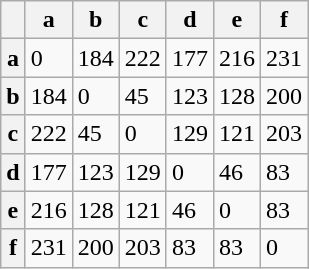<table class="wikitable">
<tr>
<th></th>
<th>a</th>
<th>b</th>
<th>c</th>
<th>d</th>
<th>e</th>
<th>f</th>
</tr>
<tr>
<th>a</th>
<td>0</td>
<td>184</td>
<td>222</td>
<td>177</td>
<td>216</td>
<td>231</td>
</tr>
<tr>
<th>b</th>
<td>184</td>
<td>0</td>
<td>45</td>
<td>123</td>
<td>128</td>
<td>200</td>
</tr>
<tr>
<th>c</th>
<td>222</td>
<td>45</td>
<td>0</td>
<td>129</td>
<td>121</td>
<td>203</td>
</tr>
<tr>
<th>d</th>
<td>177</td>
<td>123</td>
<td>129</td>
<td>0</td>
<td>46</td>
<td>83</td>
</tr>
<tr>
<th>e</th>
<td>216</td>
<td>128</td>
<td>121</td>
<td>46</td>
<td>0</td>
<td>83</td>
</tr>
<tr>
<th>f</th>
<td>231</td>
<td>200</td>
<td>203</td>
<td>83</td>
<td>83</td>
<td>0</td>
</tr>
</table>
